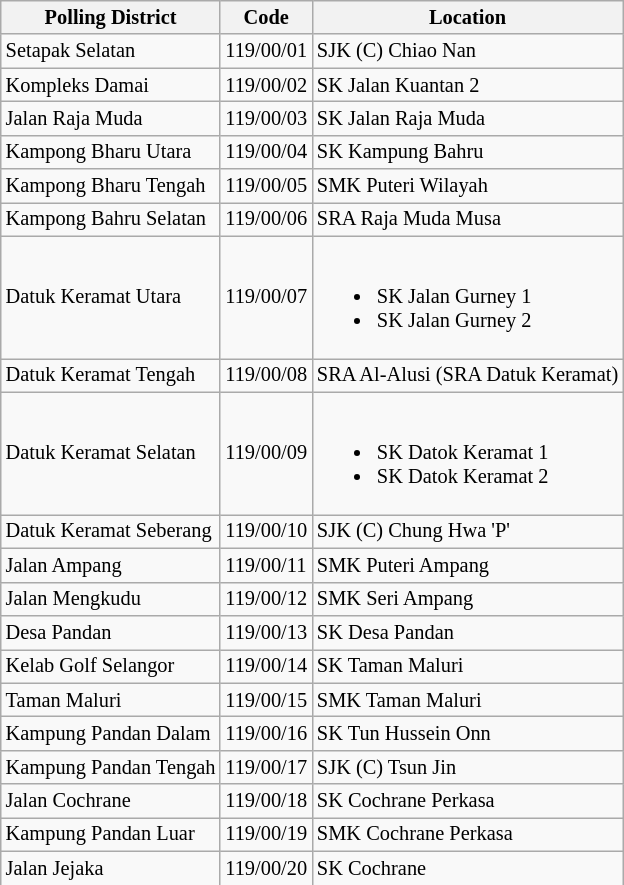<table class="wikitable sortable mw-collapsible" style="white-space:nowrap;font-size:85%">
<tr>
<th>Polling District</th>
<th>Code</th>
<th>Location</th>
</tr>
<tr>
<td>Setapak Selatan</td>
<td>119/00/01</td>
<td>SJK (C) Chiao Nan</td>
</tr>
<tr>
<td>Kompleks Damai</td>
<td>119/00/02</td>
<td>SK Jalan Kuantan 2</td>
</tr>
<tr>
<td>Jalan Raja Muda</td>
<td>119/00/03</td>
<td>SK Jalan Raja Muda</td>
</tr>
<tr>
<td>Kampong Bharu Utara</td>
<td>119/00/04</td>
<td>SK Kampung Bahru</td>
</tr>
<tr>
<td>Kampong Bharu Tengah</td>
<td>119/00/05</td>
<td>SMK Puteri Wilayah</td>
</tr>
<tr>
<td>Kampong Bahru Selatan</td>
<td>119/00/06</td>
<td>SRA Raja Muda Musa</td>
</tr>
<tr>
<td>Datuk Keramat Utara</td>
<td>119/00/07</td>
<td><br><ul><li>SK Jalan Gurney 1</li><li>SK Jalan Gurney 2</li></ul></td>
</tr>
<tr>
<td>Datuk Keramat Tengah</td>
<td>119/00/08</td>
<td>SRA Al-Alusi (SRA Datuk Keramat)</td>
</tr>
<tr>
<td>Datuk Keramat Selatan</td>
<td>119/00/09</td>
<td><br><ul><li>SK Datok Keramat 1</li><li>SK Datok Keramat 2</li></ul></td>
</tr>
<tr>
<td>Datuk Keramat Seberang</td>
<td>119/00/10</td>
<td>SJK (C) Chung Hwa 'P'</td>
</tr>
<tr>
<td>Jalan Ampang</td>
<td>119/00/11</td>
<td>SMK Puteri Ampang</td>
</tr>
<tr>
<td>Jalan Mengkudu</td>
<td>119/00/12</td>
<td>SMK Seri Ampang</td>
</tr>
<tr>
<td>Desa Pandan</td>
<td>119/00/13</td>
<td>SK Desa Pandan</td>
</tr>
<tr>
<td>Kelab Golf Selangor</td>
<td>119/00/14</td>
<td>SK Taman Maluri</td>
</tr>
<tr>
<td>Taman Maluri</td>
<td>119/00/15</td>
<td>SMK Taman Maluri</td>
</tr>
<tr>
<td>Kampung Pandan Dalam</td>
<td>119/00/16</td>
<td>SK Tun Hussein Onn</td>
</tr>
<tr>
<td>Kampung Pandan Tengah</td>
<td>119/00/17</td>
<td>SJK (C) Tsun Jin</td>
</tr>
<tr>
<td>Jalan Cochrane</td>
<td>119/00/18</td>
<td>SK Cochrane Perkasa</td>
</tr>
<tr>
<td>Kampung Pandan Luar</td>
<td>119/00/19</td>
<td>SMK Cochrane Perkasa</td>
</tr>
<tr>
<td>Jalan Jejaka</td>
<td>119/00/20</td>
<td>SK Cochrane</td>
</tr>
</table>
